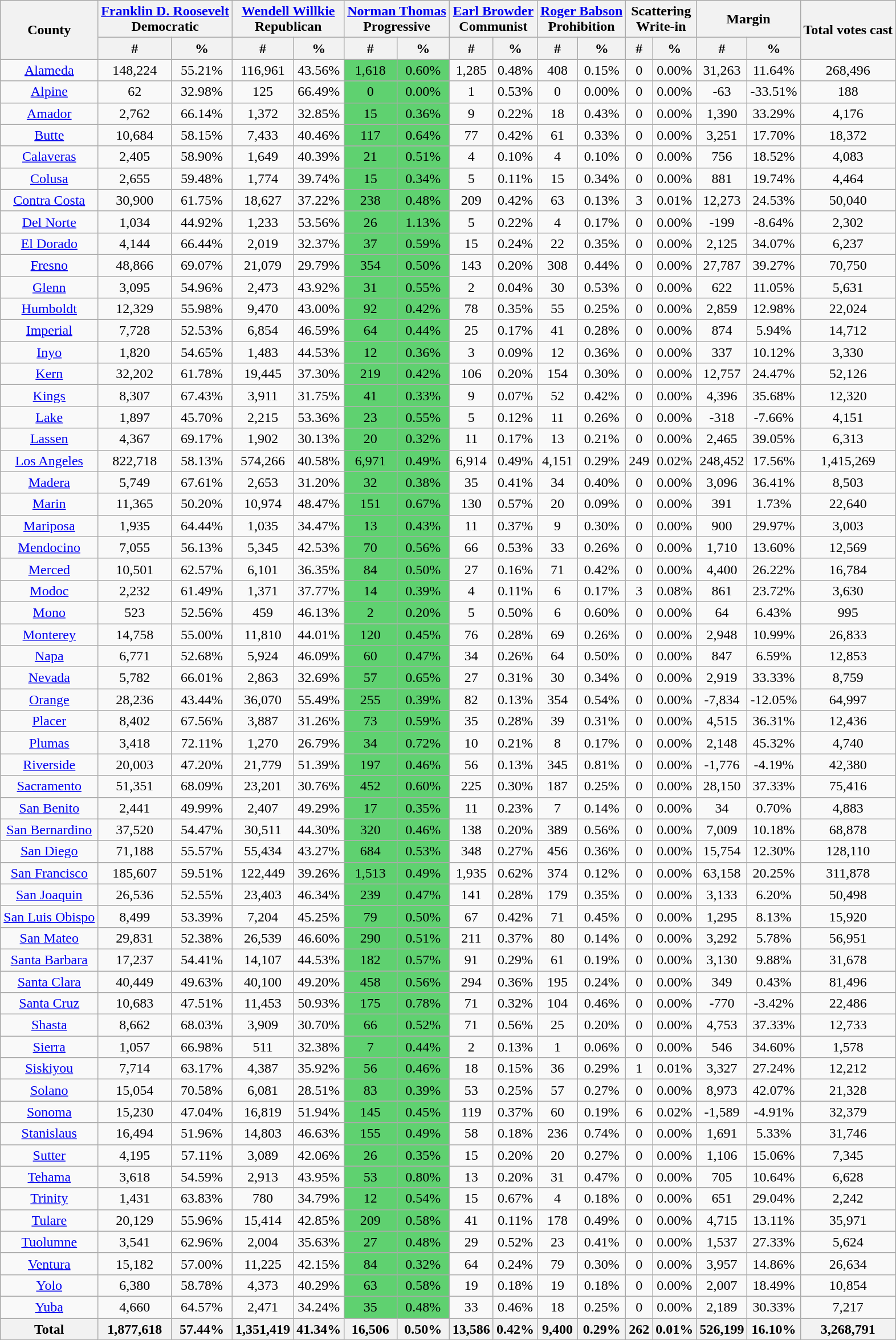<table class="wikitable sortable" style="text-align:center">
<tr>
<th rowspan="2">County</th>
<th style="text-align:center;" colspan="2"><a href='#'>Franklin D. Roosevelt</a><br>Democratic</th>
<th style="text-align:center;" colspan="2"><a href='#'>Wendell Willkie</a><br>Republican</th>
<th style="text-align:center;" colspan="2"><a href='#'>Norman Thomas</a><br>Progressive</th>
<th style="text-align:center;" colspan="2"><a href='#'>Earl Browder</a><br>Communist</th>
<th style="text-align:center;" colspan="2"><a href='#'>Roger Babson</a><br>Prohibition</th>
<th style="text-align:center;" colspan="2">Scattering<br>Write-in</th>
<th style="text-align:center;" colspan="2">Margin</th>
<th style="text-align:center;" rowspan="2">Total votes cast</th>
</tr>
<tr>
<th style="text-align:center;" data-sort-type="number">#</th>
<th style="text-align:center;" data-sort-type="number">%</th>
<th style="text-align:center;" data-sort-type="number">#</th>
<th style="text-align:center;" data-sort-type="number">%</th>
<th style="text-align:center;" data-sort-type="number">#</th>
<th style="text-align:center;" data-sort-type="number">%</th>
<th style="text-align:center;" data-sort-type="number">#</th>
<th style="text-align:center;" data-sort-type="number">%</th>
<th style="text-align:center;" data-sort-type="number">#</th>
<th style="text-align:center;" data-sort-type="number">%</th>
<th style="text-align:center;" data-sort-type="number">#</th>
<th style="text-align:center;" data-sort-type="number">%</th>
<th style="text-align:center;" data-sort-type="number">#</th>
<th style="text-align:center;" data-sort-type="number">%</th>
</tr>
<tr style="text-align:center;">
<td><a href='#'>Alameda</a></td>
<td>148,224</td>
<td>55.21%</td>
<td>116,961</td>
<td>43.56%</td>
<td bgcolor="#5FD170">1,618</td>
<td bgcolor="#5FD170">0.60%</td>
<td>1,285</td>
<td>0.48%</td>
<td>408</td>
<td>0.15%</td>
<td>0</td>
<td>0.00%</td>
<td>31,263</td>
<td>11.64%</td>
<td>268,496</td>
</tr>
<tr style="text-align:center;">
<td><a href='#'>Alpine</a></td>
<td>62</td>
<td>32.98%</td>
<td>125</td>
<td>66.49%</td>
<td bgcolor="#5FD170">0</td>
<td bgcolor="#5FD170">0.00%</td>
<td>1</td>
<td>0.53%</td>
<td>0</td>
<td>0.00%</td>
<td>0</td>
<td>0.00%</td>
<td>-63</td>
<td>-33.51%</td>
<td>188</td>
</tr>
<tr style="text-align:center;">
<td><a href='#'>Amador</a></td>
<td>2,762</td>
<td>66.14%</td>
<td>1,372</td>
<td>32.85%</td>
<td bgcolor="#5FD170">15</td>
<td bgcolor="#5FD170">0.36%</td>
<td>9</td>
<td>0.22%</td>
<td>18</td>
<td>0.43%</td>
<td>0</td>
<td>0.00%</td>
<td>1,390</td>
<td>33.29%</td>
<td>4,176</td>
</tr>
<tr style="text-align:center;">
<td><a href='#'>Butte</a></td>
<td>10,684</td>
<td>58.15%</td>
<td>7,433</td>
<td>40.46%</td>
<td bgcolor="#5FD170">117</td>
<td bgcolor="#5FD170">0.64%</td>
<td>77</td>
<td>0.42%</td>
<td>61</td>
<td>0.33%</td>
<td>0</td>
<td>0.00%</td>
<td>3,251</td>
<td>17.70%</td>
<td>18,372</td>
</tr>
<tr style="text-align:center;">
<td><a href='#'>Calaveras</a></td>
<td>2,405</td>
<td>58.90%</td>
<td>1,649</td>
<td>40.39%</td>
<td bgcolor="#5FD170">21</td>
<td bgcolor="#5FD170">0.51%</td>
<td>4</td>
<td>0.10%</td>
<td>4</td>
<td>0.10%</td>
<td>0</td>
<td>0.00%</td>
<td>756</td>
<td>18.52%</td>
<td>4,083</td>
</tr>
<tr style="text-align:center;">
<td><a href='#'>Colusa</a></td>
<td>2,655</td>
<td>59.48%</td>
<td>1,774</td>
<td>39.74%</td>
<td bgcolor="#5FD170">15</td>
<td bgcolor="#5FD170">0.34%</td>
<td>5</td>
<td>0.11%</td>
<td>15</td>
<td>0.34%</td>
<td>0</td>
<td>0.00%</td>
<td>881</td>
<td>19.74%</td>
<td>4,464</td>
</tr>
<tr style="text-align:center;">
<td><a href='#'>Contra Costa</a></td>
<td>30,900</td>
<td>61.75%</td>
<td>18,627</td>
<td>37.22%</td>
<td bgcolor="#5FD170">238</td>
<td bgcolor="#5FD170">0.48%</td>
<td>209</td>
<td>0.42%</td>
<td>63</td>
<td>0.13%</td>
<td>3</td>
<td>0.01%</td>
<td>12,273</td>
<td>24.53%</td>
<td>50,040</td>
</tr>
<tr style="text-align:center;">
<td><a href='#'>Del Norte</a></td>
<td>1,034</td>
<td>44.92%</td>
<td>1,233</td>
<td>53.56%</td>
<td bgcolor="#5FD170">26</td>
<td bgcolor="#5FD170">1.13%</td>
<td>5</td>
<td>0.22%</td>
<td>4</td>
<td>0.17%</td>
<td>0</td>
<td>0.00%</td>
<td>-199</td>
<td>-8.64%</td>
<td>2,302</td>
</tr>
<tr style="text-align:center;">
<td><a href='#'>El Dorado</a></td>
<td>4,144</td>
<td>66.44%</td>
<td>2,019</td>
<td>32.37%</td>
<td bgcolor="#5FD170">37</td>
<td bgcolor="#5FD170">0.59%</td>
<td>15</td>
<td>0.24%</td>
<td>22</td>
<td>0.35%</td>
<td>0</td>
<td>0.00%</td>
<td>2,125</td>
<td>34.07%</td>
<td>6,237</td>
</tr>
<tr style="text-align:center;">
<td><a href='#'>Fresno</a></td>
<td>48,866</td>
<td>69.07%</td>
<td>21,079</td>
<td>29.79%</td>
<td bgcolor="#5FD170">354</td>
<td bgcolor="#5FD170">0.50%</td>
<td>143</td>
<td>0.20%</td>
<td>308</td>
<td>0.44%</td>
<td>0</td>
<td>0.00%</td>
<td>27,787</td>
<td>39.27%</td>
<td>70,750</td>
</tr>
<tr style="text-align:center;">
<td><a href='#'>Glenn</a></td>
<td>3,095</td>
<td>54.96%</td>
<td>2,473</td>
<td>43.92%</td>
<td bgcolor="#5FD170">31</td>
<td bgcolor="#5FD170">0.55%</td>
<td>2</td>
<td>0.04%</td>
<td>30</td>
<td>0.53%</td>
<td>0</td>
<td>0.00%</td>
<td>622</td>
<td>11.05%</td>
<td>5,631</td>
</tr>
<tr style="text-align:center;">
<td><a href='#'>Humboldt</a></td>
<td>12,329</td>
<td>55.98%</td>
<td>9,470</td>
<td>43.00%</td>
<td bgcolor="#5FD170">92</td>
<td bgcolor="#5FD170">0.42%</td>
<td>78</td>
<td>0.35%</td>
<td>55</td>
<td>0.25%</td>
<td>0</td>
<td>0.00%</td>
<td>2,859</td>
<td>12.98%</td>
<td>22,024</td>
</tr>
<tr style="text-align:center;">
<td><a href='#'>Imperial</a></td>
<td>7,728</td>
<td>52.53%</td>
<td>6,854</td>
<td>46.59%</td>
<td bgcolor="#5FD170">64</td>
<td bgcolor="#5FD170">0.44%</td>
<td>25</td>
<td>0.17%</td>
<td>41</td>
<td>0.28%</td>
<td>0</td>
<td>0.00%</td>
<td>874</td>
<td>5.94%</td>
<td>14,712</td>
</tr>
<tr style="text-align:center;">
<td><a href='#'>Inyo</a></td>
<td>1,820</td>
<td>54.65%</td>
<td>1,483</td>
<td>44.53%</td>
<td bgcolor="#5FD170">12</td>
<td bgcolor="#5FD170">0.36%</td>
<td>3</td>
<td>0.09%</td>
<td>12</td>
<td>0.36%</td>
<td>0</td>
<td>0.00%</td>
<td>337</td>
<td>10.12%</td>
<td>3,330</td>
</tr>
<tr style="text-align:center;">
<td><a href='#'>Kern</a></td>
<td>32,202</td>
<td>61.78%</td>
<td>19,445</td>
<td>37.30%</td>
<td bgcolor="#5FD170">219</td>
<td bgcolor="#5FD170">0.42%</td>
<td>106</td>
<td>0.20%</td>
<td>154</td>
<td>0.30%</td>
<td>0</td>
<td>0.00%</td>
<td>12,757</td>
<td>24.47%</td>
<td>52,126</td>
</tr>
<tr style="text-align:center;">
<td><a href='#'>Kings</a></td>
<td>8,307</td>
<td>67.43%</td>
<td>3,911</td>
<td>31.75%</td>
<td bgcolor="#5FD170">41</td>
<td bgcolor="#5FD170">0.33%</td>
<td>9</td>
<td>0.07%</td>
<td>52</td>
<td>0.42%</td>
<td>0</td>
<td>0.00%</td>
<td>4,396</td>
<td>35.68%</td>
<td>12,320</td>
</tr>
<tr style="text-align:center;">
<td><a href='#'>Lake</a></td>
<td>1,897</td>
<td>45.70%</td>
<td>2,215</td>
<td>53.36%</td>
<td bgcolor="#5FD170">23</td>
<td bgcolor="#5FD170">0.55%</td>
<td>5</td>
<td>0.12%</td>
<td>11</td>
<td>0.26%</td>
<td>0</td>
<td>0.00%</td>
<td>-318</td>
<td>-7.66%</td>
<td>4,151</td>
</tr>
<tr style="text-align:center;">
<td><a href='#'>Lassen</a></td>
<td>4,367</td>
<td>69.17%</td>
<td>1,902</td>
<td>30.13%</td>
<td bgcolor="#5FD170">20</td>
<td bgcolor="#5FD170">0.32%</td>
<td>11</td>
<td>0.17%</td>
<td>13</td>
<td>0.21%</td>
<td>0</td>
<td>0.00%</td>
<td>2,465</td>
<td>39.05%</td>
<td>6,313</td>
</tr>
<tr style="text-align:center;">
<td><a href='#'>Los Angeles</a></td>
<td>822,718</td>
<td>58.13%</td>
<td>574,266</td>
<td>40.58%</td>
<td bgcolor="#5FD170">6,971</td>
<td bgcolor="#5FD170">0.49%</td>
<td>6,914</td>
<td>0.49%</td>
<td>4,151</td>
<td>0.29%</td>
<td>249</td>
<td>0.02%</td>
<td>248,452</td>
<td>17.56%</td>
<td>1,415,269</td>
</tr>
<tr style="text-align:center;">
<td><a href='#'>Madera</a></td>
<td>5,749</td>
<td>67.61%</td>
<td>2,653</td>
<td>31.20%</td>
<td bgcolor="#5FD170">32</td>
<td bgcolor="#5FD170">0.38%</td>
<td>35</td>
<td>0.41%</td>
<td>34</td>
<td>0.40%</td>
<td>0</td>
<td>0.00%</td>
<td>3,096</td>
<td>36.41%</td>
<td>8,503</td>
</tr>
<tr style="text-align:center;">
<td><a href='#'>Marin</a></td>
<td>11,365</td>
<td>50.20%</td>
<td>10,974</td>
<td>48.47%</td>
<td bgcolor="#5FD170">151</td>
<td bgcolor="#5FD170">0.67%</td>
<td>130</td>
<td>0.57%</td>
<td>20</td>
<td>0.09%</td>
<td>0</td>
<td>0.00%</td>
<td>391</td>
<td>1.73%</td>
<td>22,640</td>
</tr>
<tr style="text-align:center;">
<td><a href='#'>Mariposa</a></td>
<td>1,935</td>
<td>64.44%</td>
<td>1,035</td>
<td>34.47%</td>
<td bgcolor="#5FD170">13</td>
<td bgcolor="#5FD170">0.43%</td>
<td>11</td>
<td>0.37%</td>
<td>9</td>
<td>0.30%</td>
<td>0</td>
<td>0.00%</td>
<td>900</td>
<td>29.97%</td>
<td>3,003</td>
</tr>
<tr style="text-align:center;">
<td><a href='#'>Mendocino</a></td>
<td>7,055</td>
<td>56.13%</td>
<td>5,345</td>
<td>42.53%</td>
<td bgcolor="#5FD170">70</td>
<td bgcolor="#5FD170">0.56%</td>
<td>66</td>
<td>0.53%</td>
<td>33</td>
<td>0.26%</td>
<td>0</td>
<td>0.00%</td>
<td>1,710</td>
<td>13.60%</td>
<td>12,569</td>
</tr>
<tr style="text-align:center;">
<td><a href='#'>Merced</a></td>
<td>10,501</td>
<td>62.57%</td>
<td>6,101</td>
<td>36.35%</td>
<td bgcolor="#5FD170">84</td>
<td bgcolor="#5FD170">0.50%</td>
<td>27</td>
<td>0.16%</td>
<td>71</td>
<td>0.42%</td>
<td>0</td>
<td>0.00%</td>
<td>4,400</td>
<td>26.22%</td>
<td>16,784</td>
</tr>
<tr style="text-align:center;">
<td><a href='#'>Modoc</a></td>
<td>2,232</td>
<td>61.49%</td>
<td>1,371</td>
<td>37.77%</td>
<td bgcolor="#5FD170">14</td>
<td bgcolor="#5FD170">0.39%</td>
<td>4</td>
<td>0.11%</td>
<td>6</td>
<td>0.17%</td>
<td>3</td>
<td>0.08%</td>
<td>861</td>
<td>23.72%</td>
<td>3,630</td>
</tr>
<tr style="text-align:center;">
<td><a href='#'>Mono</a></td>
<td>523</td>
<td>52.56%</td>
<td>459</td>
<td>46.13%</td>
<td bgcolor="#5FD170">2</td>
<td bgcolor="#5FD170">0.20%</td>
<td>5</td>
<td>0.50%</td>
<td>6</td>
<td>0.60%</td>
<td>0</td>
<td>0.00%</td>
<td>64</td>
<td>6.43%</td>
<td>995</td>
</tr>
<tr style="text-align:center;">
<td><a href='#'>Monterey</a></td>
<td>14,758</td>
<td>55.00%</td>
<td>11,810</td>
<td>44.01%</td>
<td bgcolor="#5FD170">120</td>
<td bgcolor="#5FD170">0.45%</td>
<td>76</td>
<td>0.28%</td>
<td>69</td>
<td>0.26%</td>
<td>0</td>
<td>0.00%</td>
<td>2,948</td>
<td>10.99%</td>
<td>26,833</td>
</tr>
<tr style="text-align:center;">
<td><a href='#'>Napa</a></td>
<td>6,771</td>
<td>52.68%</td>
<td>5,924</td>
<td>46.09%</td>
<td bgcolor="#5FD170">60</td>
<td bgcolor="#5FD170">0.47%</td>
<td>34</td>
<td>0.26%</td>
<td>64</td>
<td>0.50%</td>
<td>0</td>
<td>0.00%</td>
<td>847</td>
<td>6.59%</td>
<td>12,853</td>
</tr>
<tr style="text-align:center;">
<td><a href='#'>Nevada</a></td>
<td>5,782</td>
<td>66.01%</td>
<td>2,863</td>
<td>32.69%</td>
<td bgcolor="#5FD170">57</td>
<td bgcolor="#5FD170">0.65%</td>
<td>27</td>
<td>0.31%</td>
<td>30</td>
<td>0.34%</td>
<td>0</td>
<td>0.00%</td>
<td>2,919</td>
<td>33.33%</td>
<td>8,759</td>
</tr>
<tr style="text-align:center;">
<td><a href='#'>Orange</a></td>
<td>28,236</td>
<td>43.44%</td>
<td>36,070</td>
<td>55.49%</td>
<td bgcolor="#5FD170">255</td>
<td bgcolor="#5FD170">0.39%</td>
<td>82</td>
<td>0.13%</td>
<td>354</td>
<td>0.54%</td>
<td>0</td>
<td>0.00%</td>
<td>-7,834</td>
<td>-12.05%</td>
<td>64,997</td>
</tr>
<tr style="text-align:center;">
<td><a href='#'>Placer</a></td>
<td>8,402</td>
<td>67.56%</td>
<td>3,887</td>
<td>31.26%</td>
<td bgcolor="#5FD170">73</td>
<td bgcolor="#5FD170">0.59%</td>
<td>35</td>
<td>0.28%</td>
<td>39</td>
<td>0.31%</td>
<td>0</td>
<td>0.00%</td>
<td>4,515</td>
<td>36.31%</td>
<td>12,436</td>
</tr>
<tr style="text-align:center;">
<td><a href='#'>Plumas</a></td>
<td>3,418</td>
<td>72.11%</td>
<td>1,270</td>
<td>26.79%</td>
<td bgcolor="#5FD170">34</td>
<td bgcolor="#5FD170">0.72%</td>
<td>10</td>
<td>0.21%</td>
<td>8</td>
<td>0.17%</td>
<td>0</td>
<td>0.00%</td>
<td>2,148</td>
<td>45.32%</td>
<td>4,740</td>
</tr>
<tr style="text-align:center;">
<td><a href='#'>Riverside</a></td>
<td>20,003</td>
<td>47.20%</td>
<td>21,779</td>
<td>51.39%</td>
<td bgcolor="#5FD170">197</td>
<td bgcolor="#5FD170">0.46%</td>
<td>56</td>
<td>0.13%</td>
<td>345</td>
<td>0.81%</td>
<td>0</td>
<td>0.00%</td>
<td>-1,776</td>
<td>-4.19%</td>
<td>42,380</td>
</tr>
<tr style="text-align:center;">
<td><a href='#'>Sacramento</a></td>
<td>51,351</td>
<td>68.09%</td>
<td>23,201</td>
<td>30.76%</td>
<td bgcolor="#5FD170">452</td>
<td bgcolor="#5FD170">0.60%</td>
<td>225</td>
<td>0.30%</td>
<td>187</td>
<td>0.25%</td>
<td>0</td>
<td>0.00%</td>
<td>28,150</td>
<td>37.33%</td>
<td>75,416</td>
</tr>
<tr style="text-align:center;">
<td><a href='#'>San Benito</a></td>
<td>2,441</td>
<td>49.99%</td>
<td>2,407</td>
<td>49.29%</td>
<td bgcolor="#5FD170">17</td>
<td bgcolor="#5FD170">0.35%</td>
<td>11</td>
<td>0.23%</td>
<td>7</td>
<td>0.14%</td>
<td>0</td>
<td>0.00%</td>
<td>34</td>
<td>0.70%</td>
<td>4,883</td>
</tr>
<tr style="text-align:center;">
<td><a href='#'>San Bernardino</a></td>
<td>37,520</td>
<td>54.47%</td>
<td>30,511</td>
<td>44.30%</td>
<td bgcolor="#5FD170">320</td>
<td bgcolor="#5FD170">0.46%</td>
<td>138</td>
<td>0.20%</td>
<td>389</td>
<td>0.56%</td>
<td>0</td>
<td>0.00%</td>
<td>7,009</td>
<td>10.18%</td>
<td>68,878</td>
</tr>
<tr style="text-align:center;">
<td><a href='#'>San Diego</a></td>
<td>71,188</td>
<td>55.57%</td>
<td>55,434</td>
<td>43.27%</td>
<td bgcolor="#5FD170">684</td>
<td bgcolor="#5FD170">0.53%</td>
<td>348</td>
<td>0.27%</td>
<td>456</td>
<td>0.36%</td>
<td>0</td>
<td>0.00%</td>
<td>15,754</td>
<td>12.30%</td>
<td>128,110</td>
</tr>
<tr style="text-align:center;">
<td><a href='#'>San Francisco</a></td>
<td>185,607</td>
<td>59.51%</td>
<td>122,449</td>
<td>39.26%</td>
<td bgcolor="#5FD170">1,513</td>
<td bgcolor="#5FD170">0.49%</td>
<td>1,935</td>
<td>0.62%</td>
<td>374</td>
<td>0.12%</td>
<td>0</td>
<td>0.00%</td>
<td>63,158</td>
<td>20.25%</td>
<td>311,878</td>
</tr>
<tr style="text-align:center;">
<td><a href='#'>San Joaquin</a></td>
<td>26,536</td>
<td>52.55%</td>
<td>23,403</td>
<td>46.34%</td>
<td bgcolor="#5FD170">239</td>
<td bgcolor="#5FD170">0.47%</td>
<td>141</td>
<td>0.28%</td>
<td>179</td>
<td>0.35%</td>
<td>0</td>
<td>0.00%</td>
<td>3,133</td>
<td>6.20%</td>
<td>50,498</td>
</tr>
<tr style="text-align:center;">
<td><a href='#'>San Luis Obispo</a></td>
<td>8,499</td>
<td>53.39%</td>
<td>7,204</td>
<td>45.25%</td>
<td bgcolor="#5FD170">79</td>
<td bgcolor="#5FD170">0.50%</td>
<td>67</td>
<td>0.42%</td>
<td>71</td>
<td>0.45%</td>
<td>0</td>
<td>0.00%</td>
<td>1,295</td>
<td>8.13%</td>
<td>15,920</td>
</tr>
<tr style="text-align:center;">
<td><a href='#'>San Mateo</a></td>
<td>29,831</td>
<td>52.38%</td>
<td>26,539</td>
<td>46.60%</td>
<td bgcolor="#5FD170">290</td>
<td bgcolor="#5FD170">0.51%</td>
<td>211</td>
<td>0.37%</td>
<td>80</td>
<td>0.14%</td>
<td>0</td>
<td>0.00%</td>
<td>3,292</td>
<td>5.78%</td>
<td>56,951</td>
</tr>
<tr style="text-align:center;">
<td><a href='#'>Santa Barbara</a></td>
<td>17,237</td>
<td>54.41%</td>
<td>14,107</td>
<td>44.53%</td>
<td bgcolor="#5FD170">182</td>
<td bgcolor="#5FD170">0.57%</td>
<td>91</td>
<td>0.29%</td>
<td>61</td>
<td>0.19%</td>
<td>0</td>
<td>0.00%</td>
<td>3,130</td>
<td>9.88%</td>
<td>31,678</td>
</tr>
<tr style="text-align:center;">
<td><a href='#'>Santa Clara</a></td>
<td>40,449</td>
<td>49.63%</td>
<td>40,100</td>
<td>49.20%</td>
<td bgcolor="#5FD170">458</td>
<td bgcolor="#5FD170">0.56%</td>
<td>294</td>
<td>0.36%</td>
<td>195</td>
<td>0.24%</td>
<td>0</td>
<td>0.00%</td>
<td>349</td>
<td>0.43%</td>
<td>81,496</td>
</tr>
<tr style="text-align:center;">
<td><a href='#'>Santa Cruz</a></td>
<td>10,683</td>
<td>47.51%</td>
<td>11,453</td>
<td>50.93%</td>
<td bgcolor="#5FD170">175</td>
<td bgcolor="#5FD170">0.78%</td>
<td>71</td>
<td>0.32%</td>
<td>104</td>
<td>0.46%</td>
<td>0</td>
<td>0.00%</td>
<td>-770</td>
<td>-3.42%</td>
<td>22,486</td>
</tr>
<tr style="text-align:center;">
<td><a href='#'>Shasta</a></td>
<td>8,662</td>
<td>68.03%</td>
<td>3,909</td>
<td>30.70%</td>
<td bgcolor="#5FD170">66</td>
<td bgcolor="#5FD170">0.52%</td>
<td>71</td>
<td>0.56%</td>
<td>25</td>
<td>0.20%</td>
<td>0</td>
<td>0.00%</td>
<td>4,753</td>
<td>37.33%</td>
<td>12,733</td>
</tr>
<tr style="text-align:center;">
<td><a href='#'>Sierra</a></td>
<td>1,057</td>
<td>66.98%</td>
<td>511</td>
<td>32.38%</td>
<td bgcolor="#5FD170">7</td>
<td bgcolor="#5FD170">0.44%</td>
<td>2</td>
<td>0.13%</td>
<td>1</td>
<td>0.06%</td>
<td>0</td>
<td>0.00%</td>
<td>546</td>
<td>34.60%</td>
<td>1,578</td>
</tr>
<tr style="text-align:center;">
<td><a href='#'>Siskiyou</a></td>
<td>7,714</td>
<td>63.17%</td>
<td>4,387</td>
<td>35.92%</td>
<td bgcolor="#5FD170">56</td>
<td bgcolor="#5FD170">0.46%</td>
<td>18</td>
<td>0.15%</td>
<td>36</td>
<td>0.29%</td>
<td>1</td>
<td>0.01%</td>
<td>3,327</td>
<td>27.24%</td>
<td>12,212</td>
</tr>
<tr style="text-align:center;">
<td><a href='#'>Solano</a></td>
<td>15,054</td>
<td>70.58%</td>
<td>6,081</td>
<td>28.51%</td>
<td bgcolor="#5FD170">83</td>
<td bgcolor="#5FD170">0.39%</td>
<td>53</td>
<td>0.25%</td>
<td>57</td>
<td>0.27%</td>
<td>0</td>
<td>0.00%</td>
<td>8,973</td>
<td>42.07%</td>
<td>21,328</td>
</tr>
<tr style="text-align:center;">
<td><a href='#'>Sonoma</a></td>
<td>15,230</td>
<td>47.04%</td>
<td>16,819</td>
<td>51.94%</td>
<td bgcolor="#5FD170">145</td>
<td bgcolor="#5FD170">0.45%</td>
<td>119</td>
<td>0.37%</td>
<td>60</td>
<td>0.19%</td>
<td>6</td>
<td>0.02%</td>
<td>-1,589</td>
<td>-4.91%</td>
<td>32,379</td>
</tr>
<tr style="text-align:center;">
<td><a href='#'>Stanislaus</a></td>
<td>16,494</td>
<td>51.96%</td>
<td>14,803</td>
<td>46.63%</td>
<td bgcolor="#5FD170">155</td>
<td bgcolor="#5FD170">0.49%</td>
<td>58</td>
<td>0.18%</td>
<td>236</td>
<td>0.74%</td>
<td>0</td>
<td>0.00%</td>
<td>1,691</td>
<td>5.33%</td>
<td>31,746</td>
</tr>
<tr style="text-align:center;">
<td><a href='#'>Sutter</a></td>
<td>4,195</td>
<td>57.11%</td>
<td>3,089</td>
<td>42.06%</td>
<td bgcolor="#5FD170">26</td>
<td bgcolor="#5FD170">0.35%</td>
<td>15</td>
<td>0.20%</td>
<td>20</td>
<td>0.27%</td>
<td>0</td>
<td>0.00%</td>
<td>1,106</td>
<td>15.06%</td>
<td>7,345</td>
</tr>
<tr style="text-align:center;">
<td><a href='#'>Tehama</a></td>
<td>3,618</td>
<td>54.59%</td>
<td>2,913</td>
<td>43.95%</td>
<td bgcolor="#5FD170">53</td>
<td bgcolor="#5FD170">0.80%</td>
<td>13</td>
<td>0.20%</td>
<td>31</td>
<td>0.47%</td>
<td>0</td>
<td>0.00%</td>
<td>705</td>
<td>10.64%</td>
<td>6,628</td>
</tr>
<tr style="text-align:center;">
<td><a href='#'>Trinity</a></td>
<td>1,431</td>
<td>63.83%</td>
<td>780</td>
<td>34.79%</td>
<td bgcolor="#5FD170">12</td>
<td bgcolor="#5FD170">0.54%</td>
<td>15</td>
<td>0.67%</td>
<td>4</td>
<td>0.18%</td>
<td>0</td>
<td>0.00%</td>
<td>651</td>
<td>29.04%</td>
<td>2,242</td>
</tr>
<tr style="text-align:center;">
<td><a href='#'>Tulare</a></td>
<td>20,129</td>
<td>55.96%</td>
<td>15,414</td>
<td>42.85%</td>
<td bgcolor="#5FD170">209</td>
<td bgcolor="#5FD170">0.58%</td>
<td>41</td>
<td>0.11%</td>
<td>178</td>
<td>0.49%</td>
<td>0</td>
<td>0.00%</td>
<td>4,715</td>
<td>13.11%</td>
<td>35,971</td>
</tr>
<tr style="text-align:center;">
<td><a href='#'>Tuolumne</a></td>
<td>3,541</td>
<td>62.96%</td>
<td>2,004</td>
<td>35.63%</td>
<td bgcolor="#5FD170">27</td>
<td bgcolor="#5FD170">0.48%</td>
<td>29</td>
<td>0.52%</td>
<td>23</td>
<td>0.41%</td>
<td>0</td>
<td>0.00%</td>
<td>1,537</td>
<td>27.33%</td>
<td>5,624</td>
</tr>
<tr style="text-align:center;">
<td><a href='#'>Ventura</a></td>
<td>15,182</td>
<td>57.00%</td>
<td>11,225</td>
<td>42.15%</td>
<td bgcolor="#5FD170">84</td>
<td bgcolor="#5FD170">0.32%</td>
<td>64</td>
<td>0.24%</td>
<td>79</td>
<td>0.30%</td>
<td>0</td>
<td>0.00%</td>
<td>3,957</td>
<td>14.86%</td>
<td>26,634</td>
</tr>
<tr style="text-align:center;">
<td><a href='#'>Yolo</a></td>
<td>6,380</td>
<td>58.78%</td>
<td>4,373</td>
<td>40.29%</td>
<td bgcolor="#5FD170">63</td>
<td bgcolor="#5FD170">0.58%</td>
<td>19</td>
<td>0.18%</td>
<td>19</td>
<td>0.18%</td>
<td>0</td>
<td>0.00%</td>
<td>2,007</td>
<td>18.49%</td>
<td>10,854</td>
</tr>
<tr style="text-align:center;">
<td><a href='#'>Yuba</a></td>
<td>4,660</td>
<td>64.57%</td>
<td>2,471</td>
<td>34.24%</td>
<td bgcolor="#5FD170">35</td>
<td bgcolor="#5FD170">0.48%</td>
<td>33</td>
<td>0.46%</td>
<td>18</td>
<td>0.25%</td>
<td>0</td>
<td>0.00%</td>
<td>2,189</td>
<td>30.33%</td>
<td>7,217</td>
</tr>
<tr style="text-align:center;">
<th>Total</th>
<th>1,877,618</th>
<th>57.44%</th>
<th>1,351,419</th>
<th>41.34%</th>
<th>16,506</th>
<th>0.50%</th>
<th>13,586</th>
<th>0.42%</th>
<th>9,400</th>
<th>0.29%</th>
<th>262</th>
<th>0.01%</th>
<th>526,199</th>
<th>16.10%</th>
<th>3,268,791</th>
</tr>
</table>
